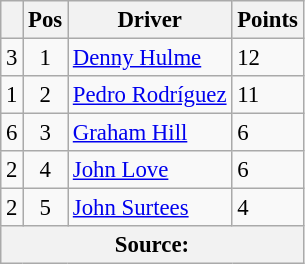<table class="wikitable" style="font-size: 95%;">
<tr>
<th></th>
<th>Pos</th>
<th>Driver</th>
<th>Points</th>
</tr>
<tr>
<td align="left"> 3</td>
<td align="center">1</td>
<td> <a href='#'>Denny Hulme</a></td>
<td align="left">12</td>
</tr>
<tr>
<td align="left"> 1</td>
<td align="center">2</td>
<td> <a href='#'>Pedro Rodríguez</a></td>
<td align="left">11</td>
</tr>
<tr>
<td align="left"> 6</td>
<td align="center">3</td>
<td> <a href='#'>Graham Hill</a></td>
<td align="left">6</td>
</tr>
<tr>
<td align="left"> 2</td>
<td align="center">4</td>
<td> <a href='#'>John Love</a></td>
<td align="left">6</td>
</tr>
<tr>
<td align="left"> 2</td>
<td align="center">5</td>
<td> <a href='#'>John Surtees</a></td>
<td align="left">4</td>
</tr>
<tr>
<th colspan=4>Source:</th>
</tr>
</table>
